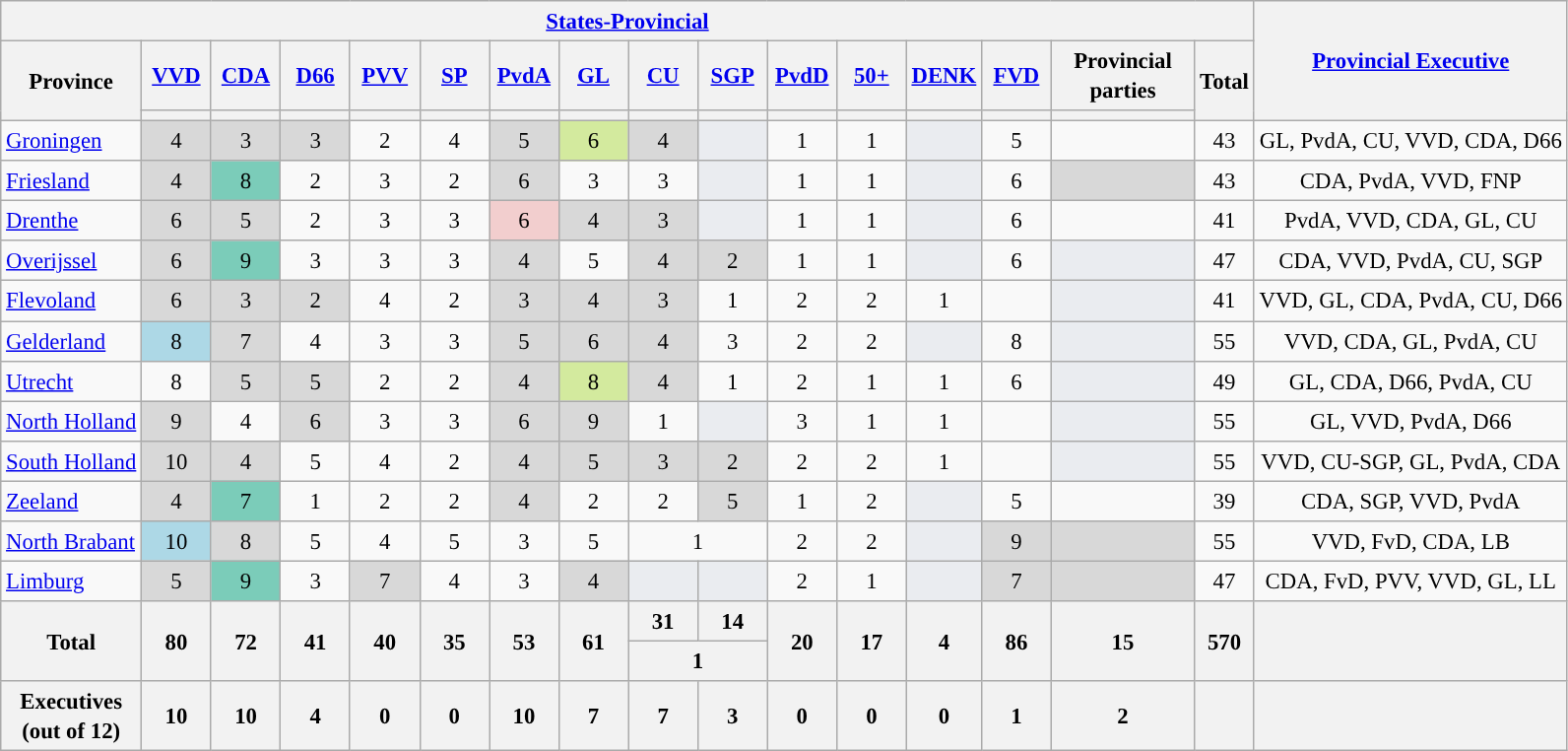<table class="wikitable" style="text-align:center; font-size:95%; line-height:20px;">
<tr>
<th colspan="16"><a href='#'>States-Provincial</a></th>
<th rowspan="3"><a href='#'>Provincial Executive</a></th>
</tr>
<tr>
<th rowspan="2">Province</th>
<th width="40"><a href='#'>VVD</a></th>
<th width="40"><a href='#'>CDA</a></th>
<th width="40"><a href='#'>D66</a></th>
<th width="40"><a href='#'>PVV</a></th>
<th width="40"><a href='#'>SP</a></th>
<th width="40"><a href='#'>PvdA</a></th>
<th width="40"><a href='#'>GL</a></th>
<th width="40"><a href='#'>CU</a></th>
<th width="40"><a href='#'>SGP</a></th>
<th width="40"><a href='#'>PvdD</a></th>
<th width="40"><a href='#'>50+</a></th>
<th width="40"><a href='#'>DENK</a></th>
<th width="40"><a href='#'>FVD</a></th>
<th width="90">Provincial parties</th>
<th rowspan="2">Total</th>
</tr>
<tr>
<th style="color:inherit;background:"></th>
<th style="color:inherit;background:"></th>
<th style="color:inherit;background:"></th>
<th style="color:inherit;background:"></th>
<th style="color:inherit;background:"></th>
<th style="color:inherit;background:"></th>
<th style="color:inherit;background:"></th>
<th style="color:inherit;background:"></th>
<th style="color:inherit;background:"></th>
<th style="color:inherit;background:"></th>
<th style="color:inherit;background:"></th>
<th style="color:inherit;background:"></th>
<th style="color:inherit;background:"></th>
<th style="color:inherit;background:"></th>
</tr>
<tr>
<td align="left"><a href='#'>Groningen</a></td>
<td style="background:#D8D8D8">4</td>
<td style="background:#D8D8D8">3</td>
<td style="background:#D8D8D8">3</td>
<td>2</td>
<td>4</td>
<td style="background:#D8D8D8">5</td>
<td style="background:#d3ea9e">6</td>
<td style="background:#D8D8D8">4</td>
<td style="color:inherit;background:#eaecf0;"></td>
<td>1</td>
<td>1</td>
<td style="color:inherit;background:#eaecf0;"></td>
<td>5</td>
<td></td>
<td>43</td>
<td>GL, PvdA, CU, VVD, CDA, D66</td>
</tr>
<tr>
<td align="left"><a href='#'>Friesland</a></td>
<td style="background:#D8D8D8">4</td>
<td style="background:#7bccb9">8</td>
<td>2</td>
<td>3</td>
<td>2</td>
<td style="background:#D8D8D8">6</td>
<td>3</td>
<td>3</td>
<td style="color:inherit;background:#eaecf0;"></td>
<td>1</td>
<td>1</td>
<td style="color:inherit;background:#eaecf0;"></td>
<td>6</td>
<td style="background:#D8D8D8"></td>
<td>43</td>
<td>CDA, PvdA, VVD, FNP</td>
</tr>
<tr>
<td align="left"><a href='#'>Drenthe</a></td>
<td style="background:#D8D8D8">6</td>
<td style="background:#D8D8D8">5</td>
<td>2</td>
<td>3</td>
<td>3</td>
<td style="background:#F2CECE">6</td>
<td style="background:#D8D8D8">4</td>
<td style="background:#D8D8D8">3</td>
<td style="color:inherit;background:#eaecf0;"></td>
<td>1</td>
<td>1</td>
<td style="color:inherit;background:#eaecf0;"></td>
<td>6</td>
<td></td>
<td>41</td>
<td>PvdA, VVD, CDA, GL, CU</td>
</tr>
<tr>
<td align="left"><a href='#'>Overijssel</a></td>
<td style="background:#D8D8D8">6</td>
<td style="background:#7bccb9">9</td>
<td>3</td>
<td>3</td>
<td>3</td>
<td style="background:#D8D8D8">4</td>
<td>5</td>
<td style="background:#D8D8D8">4</td>
<td style="background:#D8D8D8">2</td>
<td>1</td>
<td>1</td>
<td style="color:inherit;background:#eaecf0;"></td>
<td>6</td>
<td style="color:inherit;background:#eaecf0;"></td>
<td>47</td>
<td>CDA, VVD, PvdA, CU, SGP</td>
</tr>
<tr>
<td align="left"><a href='#'>Flevoland</a></td>
<td style="background:#D8D8D8">6</td>
<td style="background:#D8D8D8">3</td>
<td style="background:#D8D8D8">2</td>
<td>4</td>
<td>2</td>
<td style="background:#D8D8D8">3</td>
<td style="background:#D8D8D8">4</td>
<td style="background:#D8D8D8">3</td>
<td>1</td>
<td>2</td>
<td>2</td>
<td>1</td>
<td></td>
<td style="color:inherit;background:#eaecf0;"></td>
<td>41</td>
<td>VVD, GL, CDA, PvdA, CU, D66</td>
</tr>
<tr>
<td align="left"><a href='#'>Gelderland</a></td>
<td style="background:lightblue">8</td>
<td style="background:#D8D8D8">7</td>
<td>4</td>
<td>3</td>
<td>3</td>
<td style="background:#D8D8D8">5</td>
<td style="background:#D8D8D8">6</td>
<td style="background:#D8D8D8">4</td>
<td>3</td>
<td>2</td>
<td>2</td>
<td style="color:inherit;background:#eaecf0;"></td>
<td>8</td>
<td style="color:inherit;background:#eaecf0;"></td>
<td>55</td>
<td>VVD, CDA, GL, PvdA, CU</td>
</tr>
<tr>
<td align="left"><a href='#'>Utrecht</a></td>
<td>8</td>
<td style="background:#D8D8D8">5</td>
<td style="background:#D8D8D8">5</td>
<td>2</td>
<td>2</td>
<td style="background:#D8D8D8">4</td>
<td style="background:#d3ea9e">8</td>
<td style="background:#D8D8D8">4</td>
<td>1</td>
<td>2</td>
<td>1</td>
<td>1</td>
<td>6</td>
<td style="color:inherit;background:#eaecf0;"></td>
<td>49</td>
<td>GL, CDA, D66, PvdA, CU</td>
</tr>
<tr>
<td align="left"><a href='#'>North Holland</a></td>
<td style="background:#D8D8D8">9</td>
<td>4</td>
<td style="background:#D8D8D8">6</td>
<td>3</td>
<td>3</td>
<td style="background:#D8D8D8">6</td>
<td style="background:#D8D8D8">9</td>
<td>1</td>
<td style="color:inherit;background:#eaecf0;"></td>
<td>3</td>
<td>1</td>
<td>1</td>
<td></td>
<td style="color:inherit;background:#eaecf0;"></td>
<td>55</td>
<td>GL, VVD, PvdA, D66</td>
</tr>
<tr>
<td align="left"><a href='#'>South Holland</a></td>
<td style="background:#D8D8D8">10</td>
<td style="background:#D8D8D8">4</td>
<td>5</td>
<td>4</td>
<td>2</td>
<td style="background:#D8D8D8">4</td>
<td style="background:#D8D8D8">5</td>
<td style="background:#D8D8D8">3</td>
<td style="background:#D8D8D8">2</td>
<td>2</td>
<td>2</td>
<td>1</td>
<td></td>
<td style="color:inherit;background:#eaecf0;"></td>
<td>55</td>
<td>VVD, CU-SGP, GL, PvdA, CDA</td>
</tr>
<tr>
<td align="left"><a href='#'>Zeeland</a></td>
<td style="background:#D8D8D8">4</td>
<td style="background:#7bccb9">7</td>
<td>1</td>
<td>2</td>
<td>2</td>
<td style="background:#D8D8D8">4</td>
<td>2</td>
<td>2</td>
<td style="background:#D8D8D8">5</td>
<td>1</td>
<td>2</td>
<td style="color:inherit;background:#eaecf0;"></td>
<td>5</td>
<td></td>
<td>39</td>
<td>CDA, SGP, VVD, PvdA</td>
</tr>
<tr>
<td align="left"><a href='#'>North Brabant</a></td>
<td style="background:lightblue">10</td>
<td style="background:#D8D8D8">8</td>
<td>5</td>
<td>4</td>
<td>5</td>
<td>3</td>
<td>5</td>
<td colspan=2>1</td>
<td>2</td>
<td>2</td>
<td style="color:inherit;background:#eaecf0;"></td>
<td style="background:#D8D8D8">9</td>
<td style="background:#D8D8D8"></td>
<td>55</td>
<td>VVD, FvD, CDA, LB</td>
</tr>
<tr>
<td align="left"><a href='#'>Limburg</a></td>
<td style="background:#D8D8D8">5</td>
<td style="background:#7bccb9">9</td>
<td>3</td>
<td style="background:#D8D8D8">7</td>
<td>4</td>
<td>3</td>
<td style="background:#D8D8D8">4</td>
<td style="color:inherit;background:#eaecf0;"></td>
<td style="color:inherit;background:#eaecf0;"></td>
<td>2</td>
<td>1</td>
<td style="color:inherit;background:#eaecf0;"></td>
<td style="background:#D8D8D8">7</td>
<td style="background:#D8D8D8"></td>
<td>47</td>
<td>CDA, FvD, PVV, VVD, GL, LL</td>
</tr>
<tr>
<th rowspan="2">Total</th>
<th rowspan="2">80</th>
<th rowspan="2">72</th>
<th rowspan="2">41</th>
<th rowspan="2">40</th>
<th rowspan="2">35</th>
<th rowspan="2">53</th>
<th rowspan="2">61</th>
<th>31</th>
<th>14</th>
<th rowspan="2">20</th>
<th rowspan="2">17</th>
<th rowspan="2">4</th>
<th rowspan="2">86</th>
<th rowspan="2">15</th>
<th rowspan="2">570</th>
<th rowspan="2"></th>
</tr>
<tr>
<th colspan="2">1</th>
</tr>
<tr>
<th>Executives<br>(out of 12)</th>
<th>10</th>
<th>10</th>
<th>4</th>
<th>0</th>
<th>0</th>
<th>10</th>
<th>7</th>
<th>7</th>
<th>3</th>
<th>0</th>
<th>0</th>
<th>0</th>
<th>1</th>
<th>2</th>
<th></th>
<th></th>
</tr>
</table>
